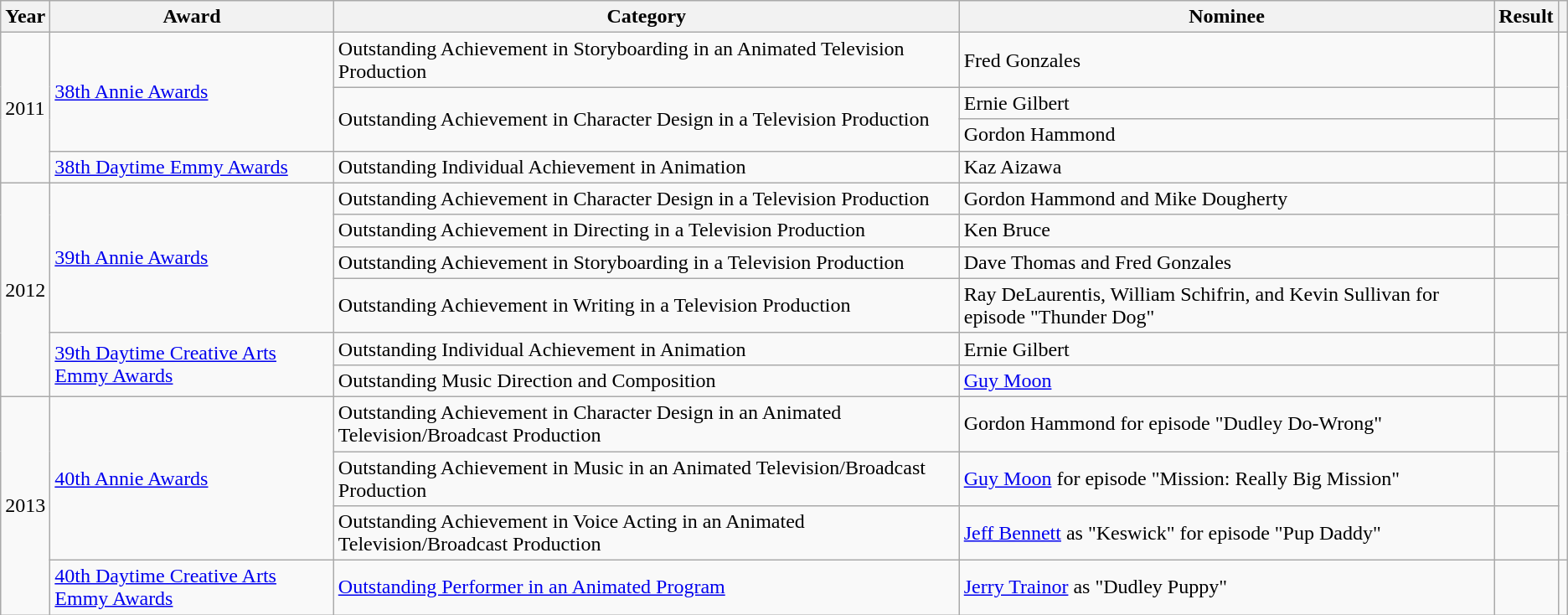<table class="wikitable sortable">
<tr>
<th>Year</th>
<th>Award</th>
<th>Category</th>
<th>Nominee</th>
<th>Result</th>
<th></th>
</tr>
<tr>
<td rowspan="4">2011</td>
<td rowspan="3"><a href='#'>38th Annie Awards</a></td>
<td>Outstanding Achievement in Storyboarding in an Animated Television Production</td>
<td>Fred Gonzales</td>
<td></td>
<td rowspan="3" style="text-align:center;"></td>
</tr>
<tr>
<td rowspan="2">Outstanding Achievement in Character Design in a Television Production</td>
<td>Ernie Gilbert</td>
<td></td>
</tr>
<tr>
<td>Gordon Hammond</td>
<td></td>
</tr>
<tr>
<td><a href='#'>38th Daytime Emmy Awards</a></td>
<td>Outstanding Individual Achievement in Animation</td>
<td>Kaz Aizawa</td>
<td></td>
<td align=center></td>
</tr>
<tr>
<td rowspan="6">2012</td>
<td rowspan="4"><a href='#'>39th Annie Awards</a></td>
<td>Outstanding Achievement in Character Design in a Television Production</td>
<td>Gordon Hammond and Mike Dougherty</td>
<td></td>
<td rowspan="4" style="text-align:center;"></td>
</tr>
<tr>
<td>Outstanding Achievement in Directing in a Television Production</td>
<td>Ken Bruce</td>
<td></td>
</tr>
<tr>
<td>Outstanding Achievement in Storyboarding in a Television Production</td>
<td>Dave Thomas and Fred Gonzales</td>
<td></td>
</tr>
<tr>
<td>Outstanding Achievement in Writing in a Television Production</td>
<td>Ray DeLaurentis, William Schifrin, and Kevin Sullivan for episode "Thunder Dog"</td>
<td></td>
</tr>
<tr>
<td rowspan="2"><a href='#'>39th Daytime Creative Arts Emmy Awards</a></td>
<td>Outstanding Individual Achievement in Animation</td>
<td>Ernie Gilbert</td>
<td></td>
<td rowspan="2" style="text-align:center;"></td>
</tr>
<tr>
<td>Outstanding Music Direction and Composition</td>
<td><a href='#'>Guy Moon</a></td>
<td></td>
</tr>
<tr>
<td rowspan="4">2013</td>
<td rowspan="3"><a href='#'>40th Annie Awards</a></td>
<td>Outstanding Achievement in Character Design in an Animated Television/Broadcast Production</td>
<td>Gordon Hammond for episode "Dudley Do-Wrong"</td>
<td></td>
<td rowspan="3" style="text-align:center;"></td>
</tr>
<tr>
<td>Outstanding Achievement in Music in an Animated Television/Broadcast Production</td>
<td><a href='#'>Guy Moon</a> for episode "Mission: Really Big Mission"</td>
<td></td>
</tr>
<tr>
<td>Outstanding Achievement in Voice Acting in an Animated Television/Broadcast Production</td>
<td><a href='#'>Jeff Bennett</a> as "Keswick" for episode "Pup Daddy"</td>
<td></td>
</tr>
<tr>
<td><a href='#'>40th Daytime Creative Arts Emmy Awards</a></td>
<td><a href='#'>Outstanding Performer in an Animated Program</a></td>
<td><a href='#'>Jerry Trainor</a> as "Dudley Puppy"</td>
<td></td>
<td align=center></td>
</tr>
</table>
